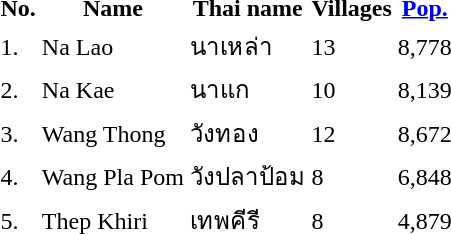<table>
<tr>
<th>No.</th>
<th>Name</th>
<th>Thai name</th>
<th>Villages</th>
<th><a href='#'>Pop.</a></th>
</tr>
<tr>
<td>1.</td>
<td>Na Lao</td>
<td>นาเหล่า</td>
<td>13</td>
<td>8,778</td>
<td></td>
</tr>
<tr>
<td>2.</td>
<td>Na Kae</td>
<td>นาแก</td>
<td>10</td>
<td>8,139</td>
<td></td>
</tr>
<tr>
<td>3.</td>
<td>Wang Thong</td>
<td>วังทอง</td>
<td>12</td>
<td>8,672</td>
<td></td>
</tr>
<tr>
<td>4.</td>
<td>Wang Pla Pom</td>
<td>วังปลาป้อม</td>
<td>8</td>
<td>6,848</td>
<td></td>
</tr>
<tr>
<td>5.</td>
<td>Thep Khiri</td>
<td>เทพคีรี</td>
<td>8</td>
<td>4,879</td>
<td></td>
</tr>
</table>
